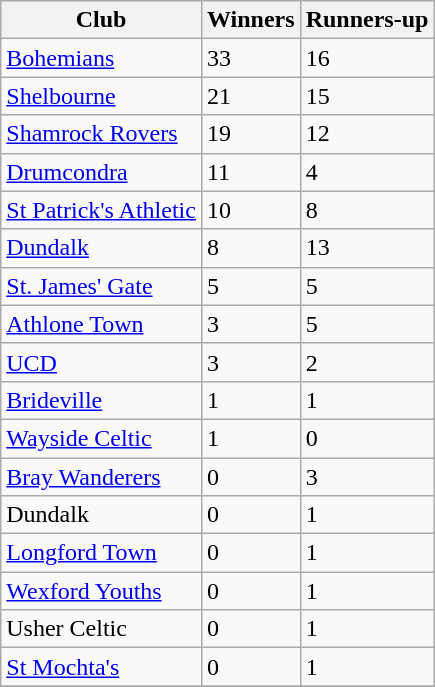<table class="wikitable">
<tr>
<th>Club</th>
<th>Winners</th>
<th>Runners-up</th>
</tr>
<tr>
<td><a href='#'>Bohemians</a></td>
<td>33</td>
<td>16</td>
</tr>
<tr>
<td><a href='#'>Shelbourne</a></td>
<td>21</td>
<td>15</td>
</tr>
<tr>
<td><a href='#'>Shamrock Rovers</a></td>
<td>19</td>
<td>12</td>
</tr>
<tr>
<td><a href='#'>Drumcondra</a></td>
<td>11</td>
<td>4</td>
</tr>
<tr>
<td><a href='#'>St Patrick's Athletic</a></td>
<td>10</td>
<td>8</td>
</tr>
<tr>
<td><a href='#'>Dundalk</a></td>
<td>8</td>
<td>13</td>
</tr>
<tr>
<td><a href='#'>St. James' Gate</a></td>
<td>5</td>
<td>5</td>
</tr>
<tr>
<td><a href='#'>Athlone Town</a></td>
<td>3</td>
<td>5</td>
</tr>
<tr>
<td><a href='#'>UCD</a></td>
<td>3</td>
<td>2</td>
</tr>
<tr>
<td><a href='#'>Brideville</a></td>
<td>1</td>
<td>1</td>
</tr>
<tr>
<td><a href='#'>Wayside Celtic</a></td>
<td>1</td>
<td>0</td>
</tr>
<tr>
<td><a href='#'>Bray Wanderers</a></td>
<td>0</td>
<td>3</td>
</tr>
<tr>
<td>Dundalk</td>
<td>0</td>
<td>1</td>
</tr>
<tr>
<td><a href='#'>Longford Town</a></td>
<td>0</td>
<td>1</td>
</tr>
<tr>
<td><a href='#'>Wexford Youths</a></td>
<td>0</td>
<td>1</td>
</tr>
<tr>
<td>Usher Celtic</td>
<td>0</td>
<td>1</td>
</tr>
<tr>
<td><a href='#'>St Mochta's</a></td>
<td>0</td>
<td>1</td>
</tr>
<tr>
</tr>
</table>
